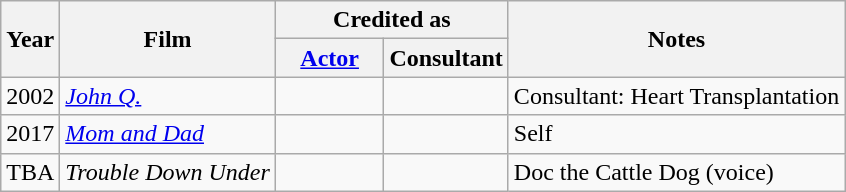<table class="wikitable">
<tr>
<th rowspan="2">Year</th>
<th rowspan="2">Film</th>
<th colspan="2">Credited as</th>
<th rowspan="2">Notes</th>
</tr>
<tr>
<th width="65"><a href='#'>Actor</a></th>
<th width="65">Consultant</th>
</tr>
<tr>
<td>2002</td>
<td><em><a href='#'>John Q.</a></em></td>
<td></td>
<td></td>
<td>Consultant: Heart Transplantation</td>
</tr>
<tr>
<td>2017</td>
<td><a href='#'><em>Mom and Dad</em></a></td>
<td></td>
<td></td>
<td>Self</td>
</tr>
<tr>
<td>TBA</td>
<td><em>Trouble Down Under</em></td>
<td></td>
<td></td>
<td>Doc the Cattle Dog (voice)</td>
</tr>
</table>
